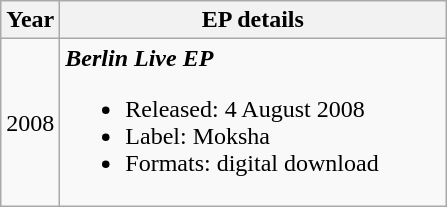<table class="wikitable">
<tr>
<th>Year</th>
<th style="width:250px;">EP details</th>
</tr>
<tr>
<td>2008</td>
<td><strong><em>Berlin Live EP</em></strong><br><ul><li>Released: 4 August 2008<br></li><li>Label: Moksha</li><li>Formats: digital download</li></ul></td>
</tr>
</table>
